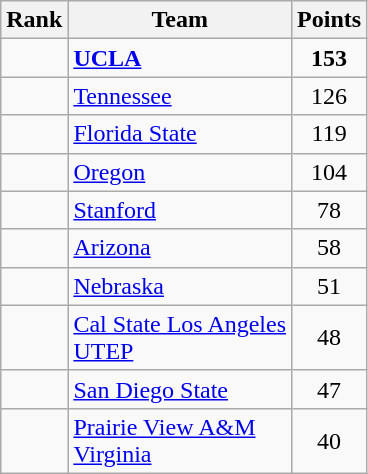<table class="wikitable sortable" style="text-align:center">
<tr>
<th>Rank</th>
<th>Team</th>
<th>Points</th>
</tr>
<tr>
<td></td>
<td align="left"><strong><a href='#'>UCLA</a></strong></td>
<td><strong>153</strong></td>
</tr>
<tr>
<td></td>
<td align="left"><a href='#'>Tennessee</a></td>
<td>126</td>
</tr>
<tr>
<td></td>
<td align="left"><a href='#'>Florida State</a></td>
<td>119</td>
</tr>
<tr>
<td></td>
<td align="left"><a href='#'>Oregon</a></td>
<td>104</td>
</tr>
<tr>
<td></td>
<td align="left"><a href='#'>Stanford</a></td>
<td>78</td>
</tr>
<tr>
<td></td>
<td align="left"><a href='#'>Arizona</a></td>
<td>58</td>
</tr>
<tr>
<td></td>
<td align="left"><a href='#'>Nebraska</a></td>
<td>51</td>
</tr>
<tr>
<td></td>
<td align="left"><a href='#'>Cal State Los Angeles</a><br><a href='#'>UTEP</a></td>
<td>48</td>
</tr>
<tr>
<td></td>
<td align="left"><a href='#'>San Diego State</a></td>
<td>47</td>
</tr>
<tr>
<td></td>
<td align="left"><a href='#'>Prairie View A&M</a><br><a href='#'>Virginia</a></td>
<td>40</td>
</tr>
</table>
